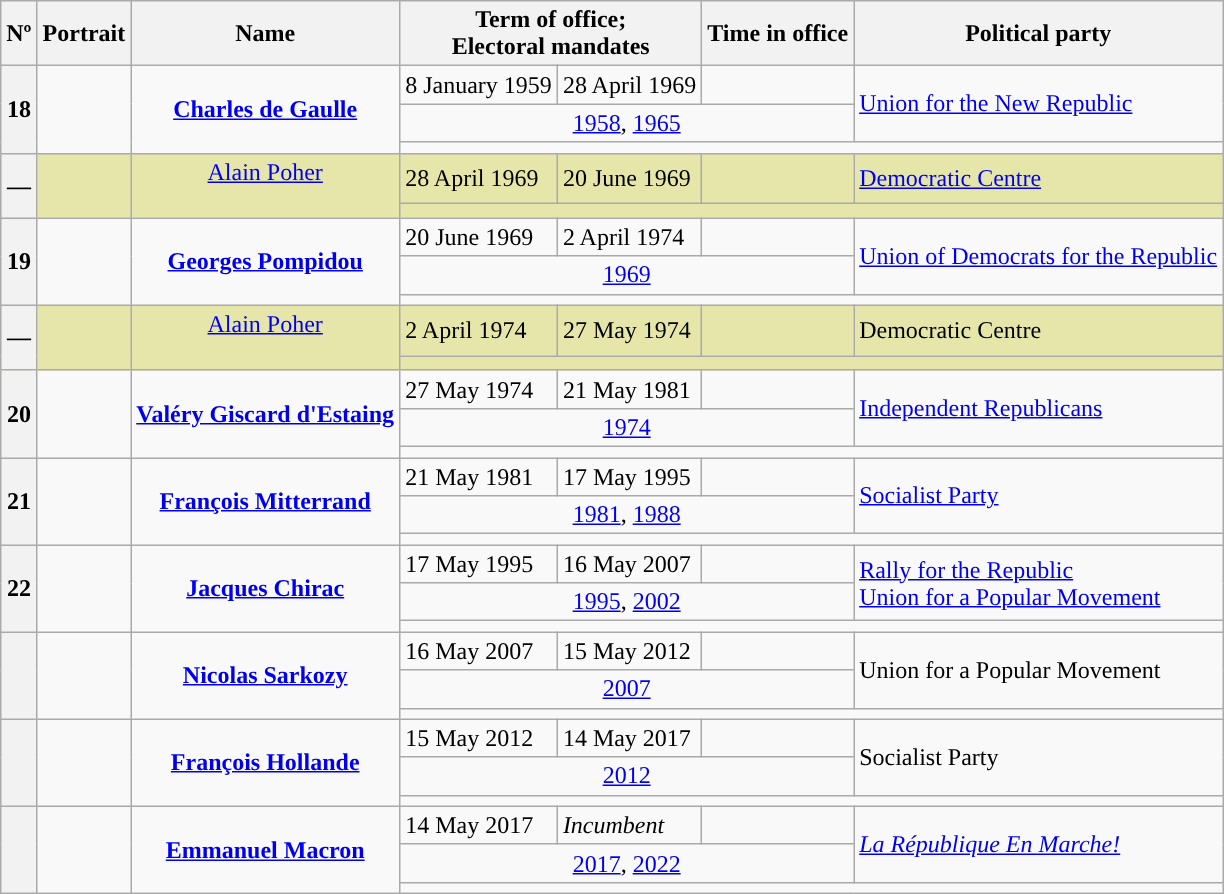<table class="wikitable">
<tr>
<th>Nº</th>
<th>Portrait</th>
<th>Name<br></th>
<th colspan=2>Term of office;<br>Electoral mandates</th>
<th>Time in office</th>
<th>Political party</th>
</tr>
<tr>
<th rowspan=3 style="background:">18</th>
<td rowspan=3></td>
<td rowspan=3 align=center><strong><a href='#'>Charles de Gaulle</a></strong><br></td>
<td>8 January 1959</td>
<td>28 April 1969</td>
<td></td>
<td rowspan=2><a href='#'>Union for the New Republic</a><br></td>
</tr>
<tr>
<td colspan=3 align=center><a href='#'>1958</a>, <a href='#'>1965</a></td>
</tr>
<tr>
<td colspan=4></td>
</tr>
<tr style="background-color:#E6E6AA">
<th rowspan=2 style="background:">—</th>
<td rowspan=2 align=center></td>
<td rowspan=2 align=center><a href='#'>Alain Poher</a><br><br></td>
<td>28 April 1969</td>
<td>20 June 1969</td>
<td></td>
<td><a href='#'>Democratic Centre</a></td>
</tr>
<tr style="background-color:#E6E6AA">
<td colspan=4></td>
</tr>
<tr>
<th rowspan=3 style="background:">19</th>
<td rowspan=3></td>
<td rowspan=3 align=center><strong><a href='#'>Georges Pompidou</a></strong><br></td>
<td>20 June 1969</td>
<td>2 April 1974</td>
<td></td>
<td rowspan=2><a href='#'>Union of Democrats for the Republic</a></td>
</tr>
<tr>
<td colspan=3 align=center><a href='#'>1969</a></td>
</tr>
<tr>
<td colspan=4></td>
</tr>
<tr style="background-color:#E6E6AA">
<th rowspan=2 style="background:">—</th>
<td rowspan=2 align=center></td>
<td rowspan=2 align=center><a href='#'>Alain Poher</a><br><br></td>
<td>2 April 1974</td>
<td>27 May 1974</td>
<td></td>
<td>Democratic Centre</td>
</tr>
<tr style="background-color:#E6E6AA">
<td colspan=4></td>
</tr>
<tr>
<th rowspan=3 style="background:">20</th>
<td rowspan=3></td>
<td rowspan=3 align=center><strong><a href='#'>Valéry Giscard d'Estaing</a></strong><br></td>
<td>27 May 1974</td>
<td>21 May 1981</td>
<td></td>
<td rowspan=2><a href='#'>Independent Republicans</a> <br></td>
</tr>
<tr>
<td colspan=3 align=center><a href='#'>1974</a></td>
</tr>
<tr>
<td colspan=4></td>
</tr>
<tr>
<th rowspan=3 style="background:">21</th>
<td rowspan=3></td>
<td rowspan=3 align=center><strong><a href='#'>François Mitterrand</a></strong><br></td>
<td>21 May 1981</td>
<td>17 May 1995</td>
<td></td>
<td rowspan=2><a href='#'>Socialist Party</a></td>
</tr>
<tr>
<td colspan=3 align=center><a href='#'>1981</a>, <a href='#'>1988</a></td>
</tr>
<tr>
<td colspan=4></td>
</tr>
<tr>
<th rowspan=3 style="background:">22</th>
<td rowspan=3></td>
<td rowspan=3 align=center><strong><a href='#'>Jacques Chirac</a></strong><br></td>
<td>17 May 1995</td>
<td>16 May 2007</td>
<td></td>
<td rowspan=2><a href='#'>Rally for the Republic</a> <br><a href='#'>Union for a Popular Movement</a> </td>
</tr>
<tr>
<td colspan=3 align=center><a href='#'>1995</a>, <a href='#'>2002</a></td>
</tr>
<tr>
<td colspan=4></td>
</tr>
<tr>
<th rowspan=3 style="background:"><a href='#'></a></th>
<td rowspan=3></td>
<td rowspan=3 align=center><strong><a href='#'>Nicolas Sarkozy</a></strong><br></td>
<td>16 May 2007</td>
<td>15 May 2012</td>
<td></td>
<td rowspan=2>Union for a Popular Movement</td>
</tr>
<tr>
<td colspan=3 align=center><a href='#'>2007</a></td>
</tr>
<tr>
<td colspan=4></td>
</tr>
<tr>
<th rowspan=3 style="background:"><a href='#'></a></th>
<td rowspan=3></td>
<td rowspan=3 align=center><strong><a href='#'>François Hollande</a></strong><br></td>
<td>15 May 2012</td>
<td>14 May 2017</td>
<td></td>
<td rowspan=2>Socialist Party</td>
</tr>
<tr>
<td colspan=3 align=center><a href='#'>2012</a></td>
</tr>
<tr>
<td colspan=4></td>
</tr>
<tr>
<th rowspan=3 style="background:"><a href='#'></a></th>
<td rowspan=3></td>
<td rowspan=3 align=center><strong><a href='#'>Emmanuel Macron</a></strong><br></td>
<td>14 May 2017</td>
<td><em>Incumbent</em><br></td>
<td></td>
<td rowspan=2><a href='#'><em>La République En Marche!</em></a><br> </td>
</tr>
<tr>
<td colspan=3 align=center><a href='#'>2017</a>, <a href='#'>2022</a></td>
</tr>
<tr>
<td colspan=4></td>
</tr>
</table>
